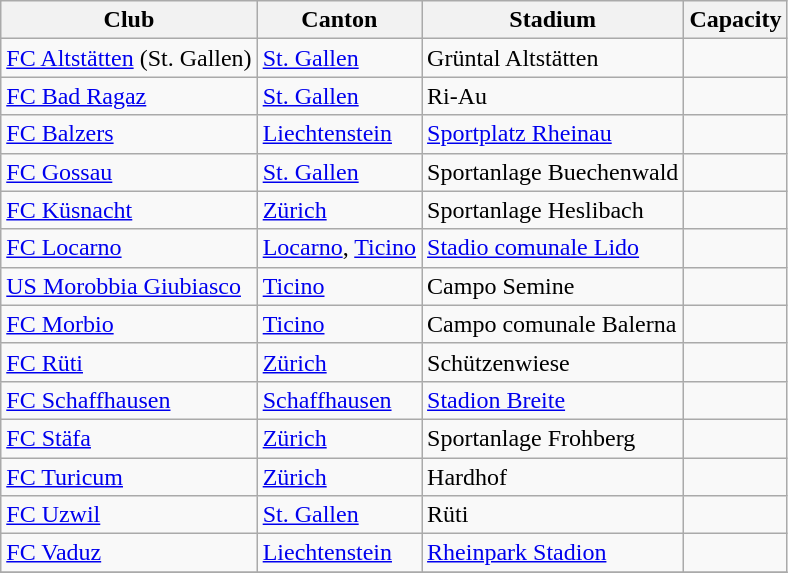<table class="wikitable">
<tr>
<th>Club</th>
<th>Canton</th>
<th>Stadium</th>
<th>Capacity</th>
</tr>
<tr>
<td><a href='#'>FC Altstätten</a> (St. Gallen)</td>
<td><a href='#'>St. Gallen</a></td>
<td>Grüntal Altstätten</td>
<td></td>
</tr>
<tr>
<td><a href='#'>FC Bad Ragaz</a></td>
<td><a href='#'>St. Gallen</a></td>
<td>Ri-Au</td>
<td></td>
</tr>
<tr>
<td><a href='#'>FC Balzers</a></td>
<td> <a href='#'>Liechtenstein</a></td>
<td><a href='#'>Sportplatz Rheinau</a></td>
<td></td>
</tr>
<tr>
<td><a href='#'>FC Gossau</a></td>
<td><a href='#'>St. Gallen</a></td>
<td>Sportanlage Buechenwald</td>
<td></td>
</tr>
<tr>
<td><a href='#'>FC Küsnacht</a></td>
<td><a href='#'>Zürich</a></td>
<td>Sportanlage Heslibach</td>
<td></td>
</tr>
<tr>
<td><a href='#'>FC Locarno</a></td>
<td><a href='#'>Locarno</a>, <a href='#'>Ticino</a></td>
<td><a href='#'>Stadio comunale Lido</a></td>
<td></td>
</tr>
<tr>
<td><a href='#'>US Morobbia Giubiasco</a></td>
<td><a href='#'>Ticino</a></td>
<td>Campo Semine</td>
<td></td>
</tr>
<tr>
<td><a href='#'>FC Morbio</a></td>
<td><a href='#'>Ticino</a></td>
<td>Campo comunale Balerna</td>
<td></td>
</tr>
<tr>
<td><a href='#'>FC Rüti</a></td>
<td><a href='#'>Zürich</a></td>
<td>Schützenwiese</td>
<td></td>
</tr>
<tr>
<td><a href='#'>FC Schaffhausen</a></td>
<td><a href='#'>Schaffhausen</a></td>
<td><a href='#'>Stadion Breite</a></td>
<td></td>
</tr>
<tr>
<td><a href='#'>FC Stäfa</a></td>
<td><a href='#'>Zürich</a></td>
<td>Sportanlage Frohberg</td>
<td></td>
</tr>
<tr>
<td><a href='#'>FC Turicum</a></td>
<td><a href='#'>Zürich</a></td>
<td>Hardhof</td>
<td></td>
</tr>
<tr>
<td><a href='#'>FC Uzwil</a></td>
<td><a href='#'>St. Gallen</a></td>
<td>Rüti</td>
<td></td>
</tr>
<tr>
<td><a href='#'>FC Vaduz</a></td>
<td> <a href='#'>Liechtenstein</a></td>
<td><a href='#'>Rheinpark Stadion</a></td>
<td></td>
</tr>
<tr>
</tr>
</table>
